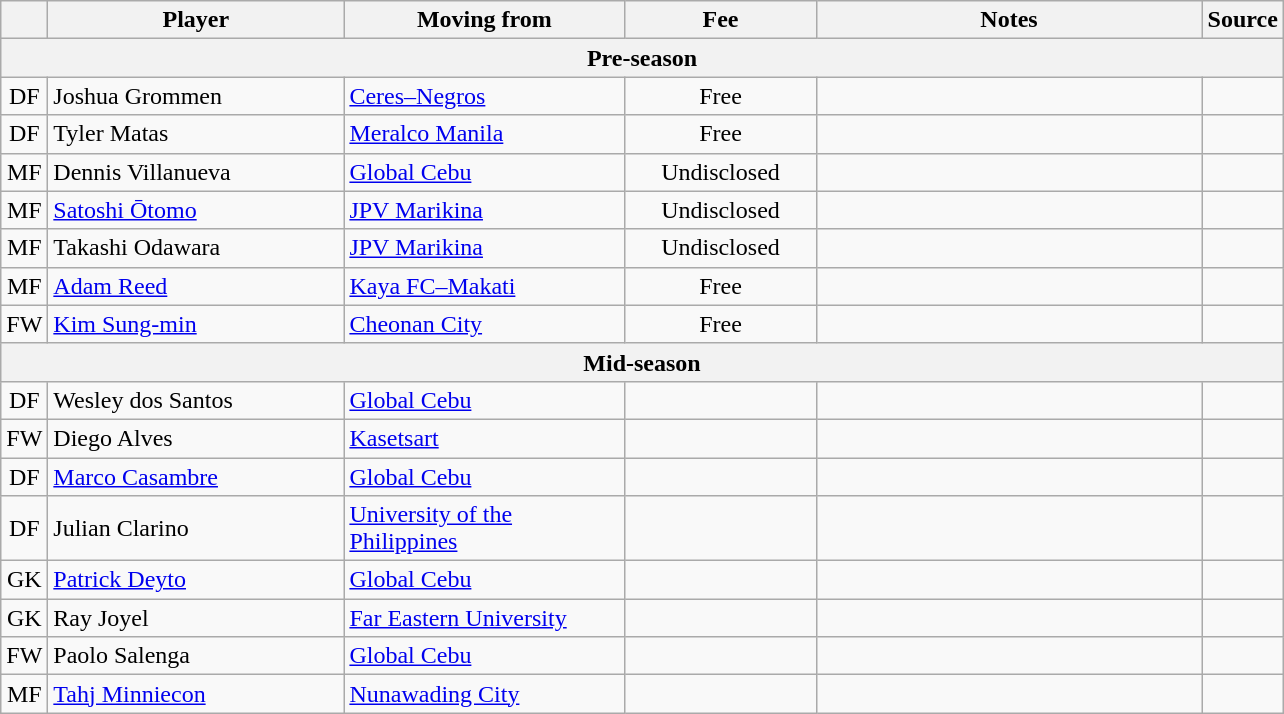<table class="wikitable sortable">
<tr>
<th style="width:20px;"></th>
<th style="width:190px;">Player</th>
<th style="width:180px;">Moving from</th>
<th style="width:120px;" class="unsortable">Fee</th>
<th style="width:250px;" class="unsortable">Notes</th>
<th style="width:20px;">Source</th>
</tr>
<tr>
<th colspan="6">Pre-season</th>
</tr>
<tr>
<td align="center">DF</td>
<td> Joshua Grommen</td>
<td> <a href='#'>Ceres–Negros</a></td>
<td align="center">Free</td>
<td></td>
<td></td>
</tr>
<tr>
<td align="center">DF</td>
<td> Tyler Matas</td>
<td> <a href='#'>Meralco Manila</a></td>
<td align="center">Free</td>
<td></td>
<td></td>
</tr>
<tr>
<td align="center">MF</td>
<td> Dennis Villanueva</td>
<td> <a href='#'>Global Cebu</a></td>
<td align="center">Undisclosed</td>
<td></td>
<td></td>
</tr>
<tr>
<td align="center">MF</td>
<td> <a href='#'>Satoshi Ōtomo</a></td>
<td> <a href='#'>JPV Marikina</a></td>
<td align="center">Undisclosed</td>
<td></td>
<td></td>
</tr>
<tr>
<td align="center">MF</td>
<td> Takashi Odawara</td>
<td> <a href='#'>JPV Marikina</a></td>
<td align="center">Undisclosed</td>
<td></td>
<td></td>
</tr>
<tr>
<td align="center">MF</td>
<td> <a href='#'>Adam Reed</a></td>
<td> <a href='#'>Kaya FC–Makati</a></td>
<td align="center">Free</td>
<td></td>
<td></td>
</tr>
<tr>
<td align="center">FW</td>
<td> <a href='#'>Kim Sung-min</a></td>
<td> <a href='#'>Cheonan City</a></td>
<td align="center">Free</td>
<td></td>
<td></td>
</tr>
<tr>
<th colspan="6">Mid-season</th>
</tr>
<tr>
<td align="center">DF</td>
<td> Wesley dos Santos</td>
<td> <a href='#'>Global Cebu</a></td>
<td></td>
<td></td>
<td></td>
</tr>
<tr>
<td align="center">FW</td>
<td> Diego Alves</td>
<td> <a href='#'>Kasetsart</a></td>
<td></td>
<td></td>
<td></td>
</tr>
<tr>
<td align="center">DF</td>
<td> <a href='#'>Marco Casambre</a></td>
<td> <a href='#'>Global Cebu</a></td>
<td></td>
<td></td>
<td></td>
</tr>
<tr>
<td align="center">DF</td>
<td> Julian Clarino</td>
<td> <a href='#'>University of the Philippines</a></td>
<td></td>
<td></td>
<td></td>
</tr>
<tr>
<td align="center">GK</td>
<td> <a href='#'>Patrick Deyto</a></td>
<td> <a href='#'>Global Cebu</a></td>
<td></td>
<td></td>
<td></td>
</tr>
<tr>
<td align="center">GK</td>
<td> Ray Joyel</td>
<td> <a href='#'>Far Eastern University</a></td>
<td></td>
<td></td>
<td></td>
</tr>
<tr>
<td align="center">FW</td>
<td> Paolo Salenga</td>
<td> <a href='#'>Global Cebu</a></td>
<td></td>
<td></td>
<td></td>
</tr>
<tr>
<td align="center">MF</td>
<td> <a href='#'>Tahj Minniecon</a></td>
<td> <a href='#'>Nunawading City</a></td>
<td></td>
<td></td>
<td></td>
</tr>
</table>
